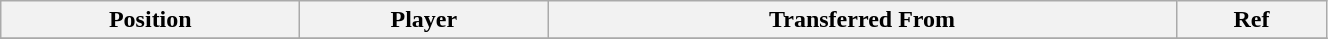<table class="wikitable sortable" style="width:70%; text-align:center; font-size:100%; text-align:left;">
<tr>
<th><strong>Position</strong></th>
<th><strong>Player</strong></th>
<th><strong>Transferred From</strong></th>
<th><strong>Ref</strong></th>
</tr>
<tr>
</tr>
</table>
